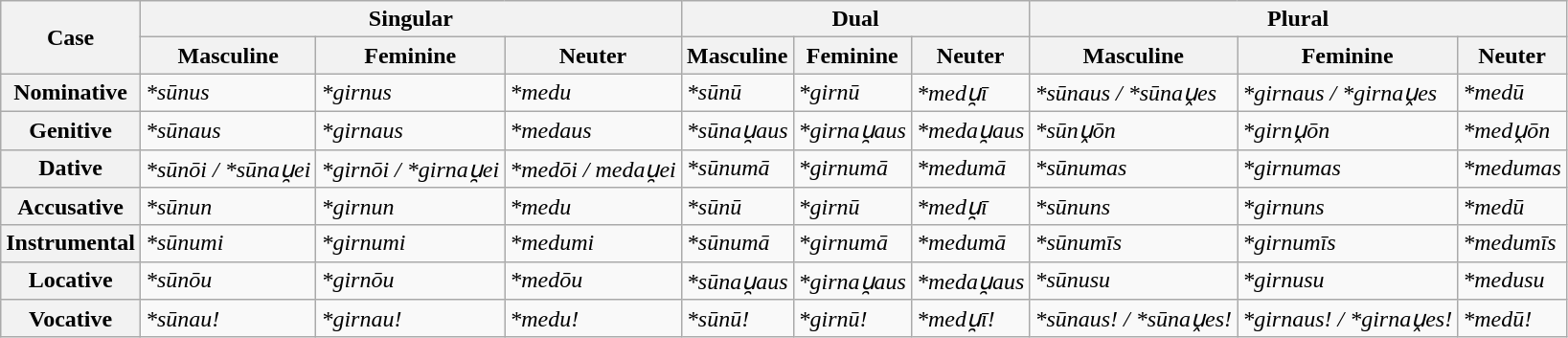<table class="wikitable">
<tr>
<th rowspan="2">Case</th>
<th colspan="3">Singular</th>
<th colspan="3">Dual</th>
<th colspan="3">Plural</th>
</tr>
<tr>
<th>Masculine</th>
<th>Feminine</th>
<th>Neuter</th>
<th>Masculine</th>
<th>Feminine</th>
<th>Neuter</th>
<th>Masculine</th>
<th>Feminine</th>
<th>Neuter</th>
</tr>
<tr>
<th>Nominative</th>
<td><em>*sūnus</em></td>
<td><em>*girnus</em></td>
<td><em>*medu</em></td>
<td><em>*sūnū</em></td>
<td><em>*girnū</em></td>
<td><em>*medu̯ī</em></td>
<td><em>*sūnaus / *sūnaṷes</em></td>
<td><em>*girnaus / *girnaṷes</em></td>
<td><em>*medū</em></td>
</tr>
<tr>
<th>Genitive</th>
<td><em>*sūnaus</em></td>
<td><em>*girnaus</em></td>
<td><em>*medaus</em></td>
<td><em>*sūnau̯aus</em></td>
<td><em>*girnau̯aus</em></td>
<td><em>*medau̯aus</em></td>
<td><em>*sūnṷōn</em></td>
<td><em>*girnṷōn</em></td>
<td><em>*medṷōn</em></td>
</tr>
<tr>
<th>Dative</th>
<td><em>*sūnōi / *sūnau̯ei</em></td>
<td><em>*girnōi / *girnau̯ei</em></td>
<td><em>*medōi / medau̯ei</em></td>
<td><em>*sūnumā</em></td>
<td><em>*girnumā</em></td>
<td><em>*medumā</em></td>
<td><em>*sūnumas</em></td>
<td><em>*girnumas</em></td>
<td><em>*medumas</em></td>
</tr>
<tr>
<th>Accusative</th>
<td><em>*sūnun</em></td>
<td><em>*girnun</em></td>
<td><em>*medu</em></td>
<td><em>*sūnū</em></td>
<td><em>*girnū</em></td>
<td><em>*medu̯ī</em></td>
<td><em>*sūnuns</em></td>
<td><em>*girnuns</em></td>
<td><em>*medū</em></td>
</tr>
<tr>
<th>Instrumental</th>
<td><em>*sūnumi</em></td>
<td><em>*girnumi</em></td>
<td><em>*medumi</em></td>
<td><em>*sūnumā</em></td>
<td><em>*girnumā</em></td>
<td><em>*medumā</em></td>
<td><em>*sūnumīs</em></td>
<td><em>*girnumīs</em></td>
<td><em>*medumīs</em></td>
</tr>
<tr>
<th>Locative</th>
<td><em>*sūnōu</em></td>
<td><em>*girnōu</em></td>
<td><em>*medōu</em></td>
<td><em>*sūnau̯aus</em></td>
<td><em>*girnau̯aus</em></td>
<td><em>*medau̯aus</em></td>
<td><em>*sūnusu</em></td>
<td><em>*girnusu</em></td>
<td><em>*medusu</em></td>
</tr>
<tr>
<th>Vocative</th>
<td><em>*sūnau!</em></td>
<td><em>*girnau!</em></td>
<td><em>*medu!</em></td>
<td><em>*sūnū!</em></td>
<td><em>*girnū!</em></td>
<td><em>*medu̯ī!</em></td>
<td><em>*sūnaus! / *sūnaṷes!</em></td>
<td><em>*girnaus! / *girnaṷes!</em></td>
<td><em>*medū!</em></td>
</tr>
</table>
